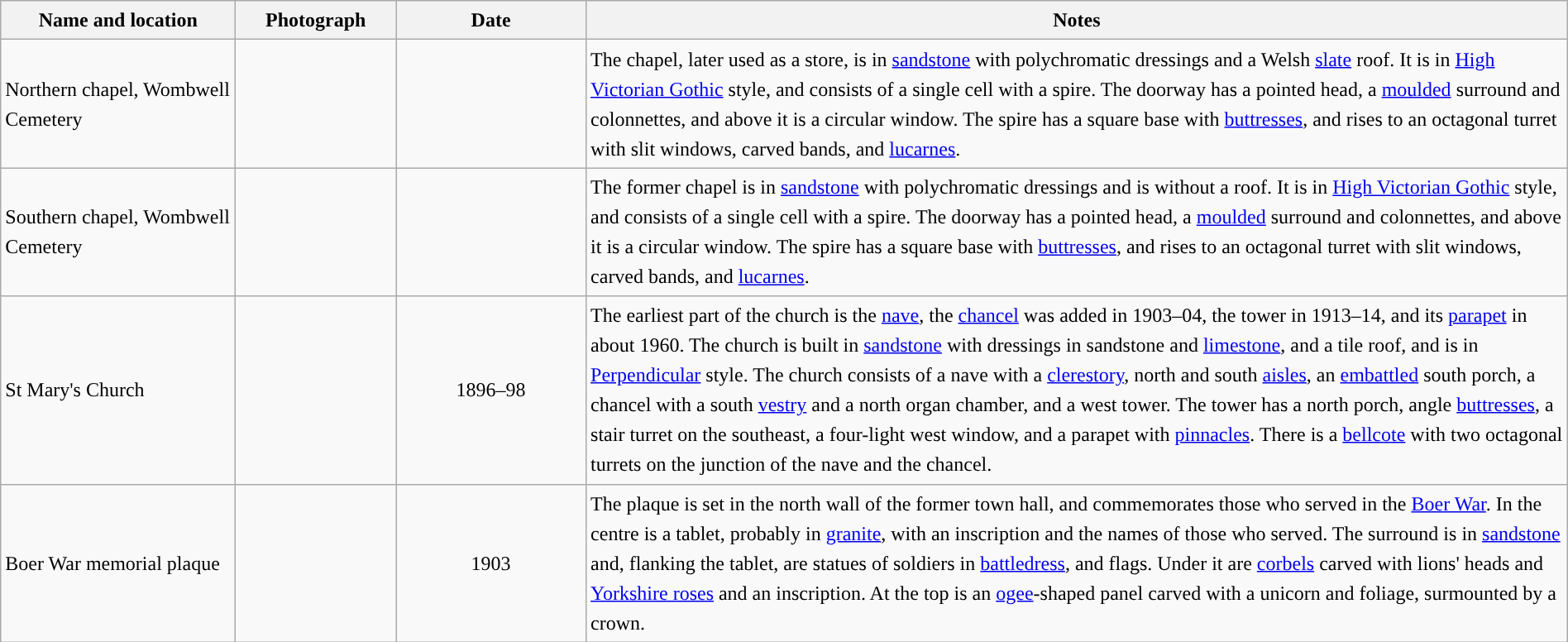<table class="wikitable sortable plainrowheaders" style="width:100%;border:0px;text-align:left;line-height:150%;">
<tr>
<th scope="col"  style="width:150px">Name and location</th>
<th scope="col"  style="width:100px" class="unsortable">Photograph</th>
<th scope="col"  style="width:120px">Date</th>
<th scope="col"  style="width:650px" class="unsortable">Notes</th>
</tr>
<tr>
<td>Northern chapel, Wombwell Cemetery<br><small></small></td>
<td></td>
<td align="center"></td>
<td>The chapel, later used as a store, is in <a href='#'>sandstone</a> with polychromatic dressings and a Welsh <a href='#'>slate</a> roof.  It is in <a href='#'>High Victorian Gothic</a> style, and consists of a single cell with a spire.  The doorway has a pointed head, a <a href='#'>moulded</a> surround and colonnettes, and above it is a circular window.  The spire has a square base with <a href='#'>buttresses</a>, and rises to an octagonal turret with slit windows, carved bands, and <a href='#'>lucarnes</a>.</td>
</tr>
<tr>
<td>Southern chapel, Wombwell Cemetery<br><small></small></td>
<td></td>
<td align="center"></td>
<td>The former chapel is in <a href='#'>sandstone</a> with polychromatic dressings and is without a roof.  It is in <a href='#'>High Victorian Gothic</a> style, and consists of a single cell with a spire.  The doorway has a pointed head, a <a href='#'>moulded</a> surround and colonnettes, and above it is a circular window.  The spire has a square base with <a href='#'>buttresses</a>, and rises to an octagonal turret with slit windows, carved bands, and <a href='#'>lucarnes</a>.</td>
</tr>
<tr>
<td>St Mary's Church<br><small></small></td>
<td></td>
<td align="center">1896–98</td>
<td>The earliest part of the church is the <a href='#'>nave</a>, the <a href='#'>chancel</a> was added in 1903–04, the tower in 1913–14, and its <a href='#'>parapet</a> in about 1960.  The church is built in <a href='#'>sandstone</a> with dressings in sandstone and <a href='#'>limestone</a>, and a tile roof, and is in <a href='#'>Perpendicular</a> style.  The church consists of a nave with a <a href='#'>clerestory</a>, north and south <a href='#'>aisles</a>, an <a href='#'>embattled</a> south porch, a chancel with a south <a href='#'>vestry</a> and a north organ chamber, and a west tower.  The tower has a north porch, angle <a href='#'>buttresses</a>, a stair turret on the southeast, a four-light west window, and a parapet with <a href='#'>pinnacles</a>.  There is a <a href='#'>bellcote</a> with two octagonal turrets on the junction of the nave and the chancel.</td>
</tr>
<tr>
<td>Boer War memorial plaque<br><small></small></td>
<td></td>
<td align="center">1903</td>
<td>The plaque is set in the north wall of the former town hall, and commemorates those who served in the <a href='#'>Boer War</a>.  In the centre is a tablet, probably in <a href='#'>granite</a>, with an inscription and the names of those who served.  The surround is in <a href='#'>sandstone</a> and, flanking the tablet, are statues of soldiers in <a href='#'>battledress</a>, and flags.  Under it are <a href='#'>corbels</a> carved with lions' heads and <a href='#'>Yorkshire roses</a> and an inscription.  At the top is an <a href='#'>ogee</a>-shaped panel carved with a unicorn and foliage, surmounted by a crown.</td>
</tr>
<tr>
</tr>
</table>
